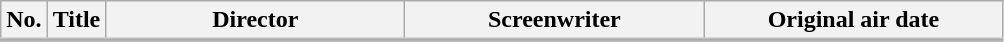<table class="wikitable">
<tr style="border-bottom: 3px solid #C0C0C0;">
<th style="width:1em;">No.</th>
<th>Title</th>
<th style="width:12em;">Director</th>
<th style="width:12em;">Screenwriter</th>
<th style="width:12em;">Original air date</th>
</tr>
<tr>
</tr>
</table>
